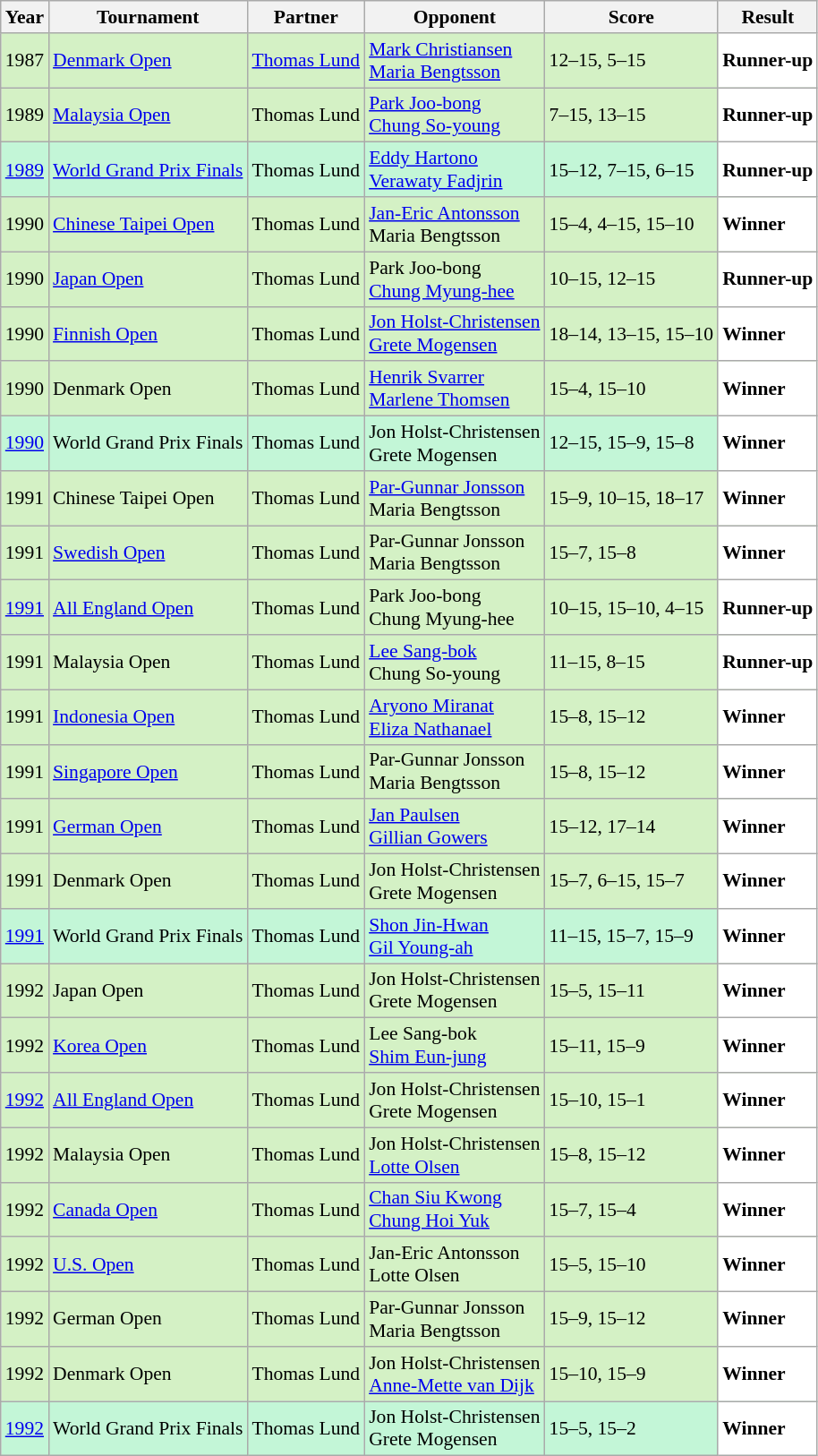<table class="sortable wikitable" style="font-size: 90%;">
<tr>
<th>Year</th>
<th>Tournament</th>
<th>Partner</th>
<th>Opponent</th>
<th>Score</th>
<th>Result</th>
</tr>
<tr style="background:#D4F1C5">
<td align="center">1987</td>
<td align="left"><a href='#'>Denmark Open</a></td>
<td align="left"> <a href='#'>Thomas Lund</a></td>
<td align="left"> <a href='#'>Mark Christiansen</a> <br>  <a href='#'>Maria Bengtsson</a></td>
<td align="left">12–15, 5–15</td>
<td style="text-align:left; background:white"> <strong>Runner-up</strong></td>
</tr>
<tr style="background:#D4F1C5">
<td align="center">1989</td>
<td align="left"><a href='#'>Malaysia Open</a></td>
<td align="left"> Thomas Lund</td>
<td align="left"> <a href='#'>Park Joo-bong</a> <br>  <a href='#'>Chung So-young</a></td>
<td align="left">7–15, 13–15</td>
<td style="text-align:left; background:white"> <strong>Runner-up</strong></td>
</tr>
<tr style="background:#C3F6D7">
<td align="center"><a href='#'>1989</a></td>
<td align="left"><a href='#'>World Grand Prix Finals</a></td>
<td align="left"> Thomas Lund</td>
<td align="left"> <a href='#'>Eddy Hartono</a> <br>  <a href='#'>Verawaty Fadjrin</a></td>
<td align="left">15–12, 7–15, 6–15</td>
<td style="text-align:left; background:white"> <strong>Runner-up</strong></td>
</tr>
<tr style="background:#D4F1C5">
<td align="center">1990</td>
<td align="left"><a href='#'>Chinese Taipei Open</a></td>
<td align="left"> Thomas Lund</td>
<td align="left"> <a href='#'>Jan-Eric Antonsson</a> <br>  Maria Bengtsson</td>
<td align="left">15–4, 4–15, 15–10</td>
<td style="text-align:left; background:white"> <strong>Winner</strong></td>
</tr>
<tr style="background:#D4F1C5">
<td align="center">1990</td>
<td align="left"><a href='#'>Japan Open</a></td>
<td align="left"> Thomas Lund</td>
<td align="left"> Park Joo-bong <br>  <a href='#'>Chung Myung-hee</a></td>
<td align="left">10–15, 12–15</td>
<td style="text-align:left; background:white"> <strong>Runner-up</strong></td>
</tr>
<tr style="background:#D4F1C5">
<td align="center">1990</td>
<td align="left"><a href='#'>Finnish Open</a></td>
<td align="left"> Thomas Lund</td>
<td align="left"> <a href='#'>Jon Holst-Christensen</a> <br>  <a href='#'>Grete Mogensen</a></td>
<td align="left">18–14, 13–15, 15–10</td>
<td style="text-align:left; background:white"> <strong>Winner</strong></td>
</tr>
<tr style="background:#D4F1C5">
<td align="center">1990</td>
<td align="left">Denmark Open</td>
<td align="left"> Thomas Lund</td>
<td align="left"> <a href='#'>Henrik Svarrer</a> <br>  <a href='#'>Marlene Thomsen</a></td>
<td align="left">15–4, 15–10</td>
<td style="text-align:left; background:white"> <strong>Winner</strong></td>
</tr>
<tr style="background:#C3F6D7">
<td align="center"><a href='#'>1990</a></td>
<td align="left">World Grand Prix Finals</td>
<td align="left"> Thomas Lund</td>
<td align="left"> Jon Holst-Christensen <br>  Grete Mogensen</td>
<td align="left">12–15, 15–9, 15–8</td>
<td style="text-align:left; background:white"> <strong>Winner</strong></td>
</tr>
<tr style="background:#D4F1C5">
<td align="center">1991</td>
<td align="left">Chinese Taipei Open</td>
<td align="left"> Thomas Lund</td>
<td align="left"> <a href='#'>Par-Gunnar Jonsson</a> <br>  Maria Bengtsson</td>
<td align="left">15–9, 10–15, 18–17</td>
<td style="text-align:left; background:white"> <strong>Winner</strong></td>
</tr>
<tr style="background:#D4F1C5">
<td align="center">1991</td>
<td align="left"><a href='#'>Swedish Open</a></td>
<td align="left"> Thomas Lund</td>
<td align="left"> Par-Gunnar Jonsson <br>  Maria Bengtsson</td>
<td align="left">15–7, 15–8</td>
<td style="text-align:left; background:white"> <strong>Winner</strong></td>
</tr>
<tr style="background:#D4F1C5">
<td align="center"><a href='#'>1991</a></td>
<td align="left"><a href='#'>All England Open</a></td>
<td align="left"> Thomas Lund</td>
<td align="left"> Park Joo-bong <br>  Chung Myung-hee</td>
<td align="left">10–15, 15–10, 4–15</td>
<td style="text-align:left; background:white"> <strong>Runner-up</strong></td>
</tr>
<tr style="background:#D4F1C5">
<td align="center">1991</td>
<td align="left">Malaysia Open</td>
<td align="left"> Thomas Lund</td>
<td align="left"> <a href='#'>Lee Sang-bok</a> <br>  Chung So-young</td>
<td align="left">11–15, 8–15</td>
<td style="text-align:left; background:white"> <strong>Runner-up</strong></td>
</tr>
<tr style="background:#D4F1C5">
<td align="center">1991</td>
<td align="left"><a href='#'>Indonesia Open</a></td>
<td align="left"> Thomas Lund</td>
<td align="left"> <a href='#'>Aryono Miranat</a> <br>  <a href='#'>Eliza Nathanael</a></td>
<td align="left">15–8, 15–12</td>
<td style="text-align:left; background:white"> <strong>Winner</strong></td>
</tr>
<tr style="background:#D4F1C5">
<td align="center">1991</td>
<td align="left"><a href='#'>Singapore Open</a></td>
<td align="left"> Thomas Lund</td>
<td align="left"> Par-Gunnar Jonsson <br>  Maria Bengtsson</td>
<td align="left">15–8, 15–12</td>
<td style="text-align:left; background:white"> <strong>Winner</strong></td>
</tr>
<tr style="background:#D4F1C5">
<td align="center">1991</td>
<td align="left"><a href='#'>German Open</a></td>
<td align="left"> Thomas Lund</td>
<td align="left"> <a href='#'>Jan Paulsen</a> <br>  <a href='#'>Gillian Gowers</a></td>
<td align="left">15–12, 17–14</td>
<td style="text-align:left; background:white"> <strong>Winner</strong></td>
</tr>
<tr style="background:#D4F1C5">
<td align="center">1991</td>
<td align="left">Denmark Open</td>
<td align="left"> Thomas Lund</td>
<td align="left"> Jon Holst-Christensen <br>  Grete Mogensen</td>
<td align="left">15–7, 6–15, 15–7</td>
<td style="text-align:left; background:white"> <strong>Winner</strong></td>
</tr>
<tr style="background:#C3F6D7">
<td align="center"><a href='#'>1991</a></td>
<td align="left">World Grand Prix Finals</td>
<td align="left"> Thomas Lund</td>
<td align="left"> <a href='#'>Shon Jin-Hwan</a> <br>  <a href='#'>Gil Young-ah</a></td>
<td align="left">11–15, 15–7, 15–9</td>
<td style="text-align:left; background:white"> <strong>Winner</strong></td>
</tr>
<tr style="background:#D4F1C5">
<td align="center">1992</td>
<td align="left">Japan Open</td>
<td align="left"> Thomas Lund</td>
<td align="left"> Jon Holst-Christensen <br>  Grete Mogensen</td>
<td align="left">15–5, 15–11</td>
<td style="text-align:left; background:white"> <strong>Winner</strong></td>
</tr>
<tr style="background:#D4F1C5">
<td align="center">1992</td>
<td align="left"><a href='#'>Korea Open</a></td>
<td align="left"> Thomas Lund</td>
<td align="left"> Lee Sang-bok <br>  <a href='#'>Shim Eun-jung</a></td>
<td align="left">15–11, 15–9</td>
<td style="text-align:left; background:white"> <strong>Winner</strong></td>
</tr>
<tr style="background:#D4F1C5">
<td align="center"><a href='#'>1992</a></td>
<td align="left"><a href='#'>All England Open</a></td>
<td align="left"> Thomas Lund</td>
<td align="left"> Jon Holst-Christensen <br>  Grete Mogensen</td>
<td align="left">15–10, 15–1</td>
<td style="text-align:left; background:white"> <strong>Winner</strong></td>
</tr>
<tr style="background:#D4F1C5">
<td align="center">1992</td>
<td align="left">Malaysia Open</td>
<td align="left"> Thomas Lund</td>
<td align="left"> Jon Holst-Christensen <br>  <a href='#'>Lotte Olsen</a></td>
<td align="left">15–8, 15–12</td>
<td style="text-align:left; background:white"> <strong>Winner</strong></td>
</tr>
<tr style="background:#D4F1C5">
<td align="center">1992</td>
<td align="left"><a href='#'>Canada Open</a></td>
<td align="left"> Thomas Lund</td>
<td align="left"> <a href='#'>Chan Siu Kwong</a> <br>  <a href='#'>Chung Hoi Yuk</a></td>
<td align="left">15–7, 15–4</td>
<td style="text-align:left; background:white"> <strong>Winner</strong></td>
</tr>
<tr style="background:#D4F1C5">
<td align="center">1992</td>
<td align="left"><a href='#'>U.S. Open</a></td>
<td align="left"> Thomas Lund</td>
<td align="left"> Jan-Eric Antonsson <br>  Lotte Olsen</td>
<td align="left">15–5, 15–10</td>
<td style="text-align:left; background:white"> <strong>Winner</strong></td>
</tr>
<tr style="background:#D4F1C5">
<td align="center">1992</td>
<td align="left">German Open</td>
<td align="left"> Thomas Lund</td>
<td align="left"> Par-Gunnar Jonsson <br>  Maria Bengtsson</td>
<td align="left">15–9, 15–12</td>
<td style="text-align:left; background:white"> <strong>Winner</strong></td>
</tr>
<tr style="background:#D4F1C5">
<td align="center">1992</td>
<td align="left">Denmark Open</td>
<td align="left"> Thomas Lund</td>
<td align="left"> Jon Holst-Christensen <br>  <a href='#'>Anne-Mette van Dijk</a></td>
<td align="left">15–10, 15–9</td>
<td style="text-align:left; background:white"> <strong>Winner</strong></td>
</tr>
<tr style="background:#C3F6D7">
<td align="center"><a href='#'>1992</a></td>
<td align="left">World Grand Prix Finals</td>
<td align="left"> Thomas Lund</td>
<td align="left"> Jon Holst-Christensen <br>  Grete Mogensen</td>
<td align="left">15–5, 15–2</td>
<td style="text-align:left; background:white"> <strong>Winner</strong></td>
</tr>
</table>
